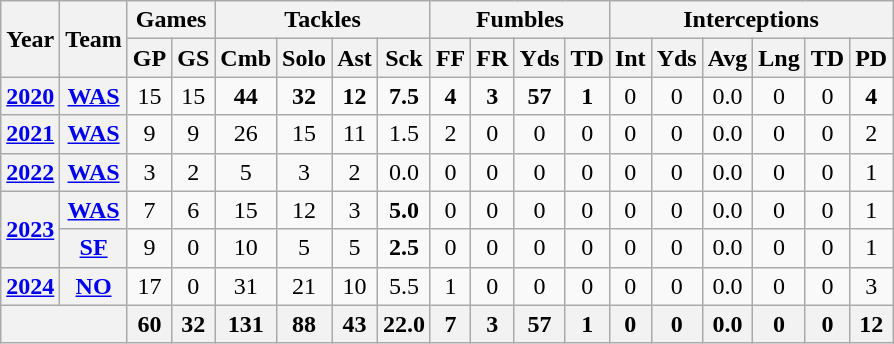<table class=wikitable style="text-align:center;">
<tr>
<th rowspan="2">Year</th>
<th rowspan="2">Team</th>
<th colspan="2">Games</th>
<th colspan="4">Tackles</th>
<th colspan="4">Fumbles</th>
<th colspan="6">Interceptions</th>
</tr>
<tr>
<th>GP</th>
<th>GS</th>
<th>Cmb</th>
<th>Solo</th>
<th>Ast</th>
<th>Sck</th>
<th>FF</th>
<th>FR</th>
<th>Yds</th>
<th>TD</th>
<th>Int</th>
<th>Yds</th>
<th>Avg</th>
<th>Lng</th>
<th>TD</th>
<th>PD</th>
</tr>
<tr>
<th><a href='#'>2020</a></th>
<th><a href='#'>WAS</a></th>
<td>15</td>
<td>15</td>
<td><strong>44</strong></td>
<td><strong>32</strong></td>
<td><strong>12</strong></td>
<td><strong>7.5</strong></td>
<td><strong>4</strong></td>
<td><strong>3</strong></td>
<td><strong>57</strong></td>
<td><strong>1</strong></td>
<td>0</td>
<td>0</td>
<td>0.0</td>
<td>0</td>
<td>0</td>
<td><strong>4</strong></td>
</tr>
<tr>
<th><a href='#'>2021</a></th>
<th><a href='#'>WAS</a></th>
<td>9</td>
<td>9</td>
<td>26</td>
<td>15</td>
<td>11</td>
<td>1.5</td>
<td>2</td>
<td>0</td>
<td>0</td>
<td>0</td>
<td>0</td>
<td>0</td>
<td>0.0</td>
<td>0</td>
<td>0</td>
<td>2</td>
</tr>
<tr>
<th><a href='#'>2022</a></th>
<th><a href='#'>WAS</a></th>
<td>3</td>
<td>2</td>
<td>5</td>
<td>3</td>
<td>2</td>
<td>0.0</td>
<td>0</td>
<td>0</td>
<td>0</td>
<td>0</td>
<td>0</td>
<td>0</td>
<td>0.0</td>
<td>0</td>
<td>0</td>
<td>1</td>
</tr>
<tr>
<th rowspan="2"><a href='#'>2023</a></th>
<th><a href='#'>WAS</a></th>
<td>7</td>
<td>6</td>
<td>15</td>
<td>12</td>
<td>3</td>
<td><strong>5.0</strong></td>
<td>0</td>
<td>0</td>
<td>0</td>
<td>0</td>
<td>0</td>
<td>0</td>
<td>0.0</td>
<td>0</td>
<td>0</td>
<td>1</td>
</tr>
<tr>
<th><a href='#'>SF</a></th>
<td>9</td>
<td>0</td>
<td>10</td>
<td>5</td>
<td>5</td>
<td><strong>2.5</strong></td>
<td>0</td>
<td>0</td>
<td>0</td>
<td>0</td>
<td>0</td>
<td>0</td>
<td>0.0</td>
<td>0</td>
<td>0</td>
<td>1</td>
</tr>
<tr>
<th><a href='#'>2024</a></th>
<th><a href='#'>NO</a></th>
<td>17</td>
<td>0</td>
<td>31</td>
<td>21</td>
<td>10</td>
<td>5.5</td>
<td>1</td>
<td>0</td>
<td>0</td>
<td>0</td>
<td>0</td>
<td>0</td>
<td>0.0</td>
<td>0</td>
<td>0</td>
<td>3</td>
</tr>
<tr>
<th colspan="2"></th>
<th>60</th>
<th>32</th>
<th>131</th>
<th>88</th>
<th>43</th>
<th>22.0</th>
<th>7</th>
<th>3</th>
<th>57</th>
<th>1</th>
<th>0</th>
<th>0</th>
<th>0.0</th>
<th>0</th>
<th>0</th>
<th>12</th>
</tr>
</table>
